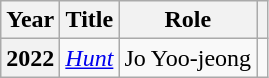<table class="wikitable plainrowheaders">
<tr>
<th scope="col">Year</th>
<th scope="col">Title</th>
<th scope="col">Role</th>
<th scope="col" class="unsortable"></th>
</tr>
<tr>
<th scope="row">2022</th>
<td><em><a href='#'>Hunt</a></em></td>
<td>Jo Yoo-jeong</td>
<td style="text-align:center"></td>
</tr>
</table>
